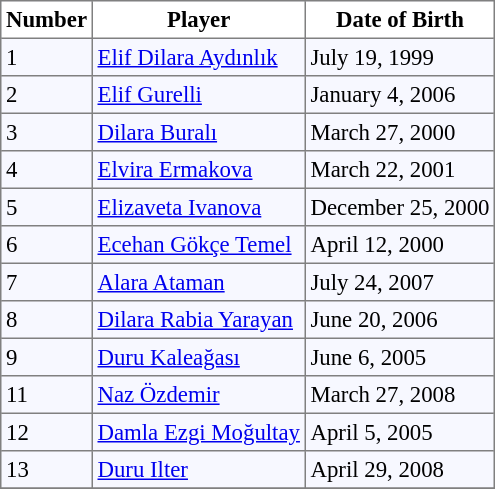<table bgcolor="#f7f8ff" cellpadding="3" cellspacing="0" border="1" style="font-size: 95%; border: gray solid 1px; border-collapse: collapse;">
<tr bgcolor="#FFFFFF">
<td align=center><strong>Number</strong></td>
<td align=center><strong>Player</strong></td>
<td align=center><strong>Date of Birth</strong></td>
</tr>
<tr>
<td>1</td>
<td> <a href='#'>Elif Dilara Aydınlık</a></td>
<td>July 19, 1999</td>
</tr>
<tr>
<td>2</td>
<td> <a href='#'>Elif Gurelli</a></td>
<td>January 4, 2006</td>
</tr>
<tr>
<td>3</td>
<td> <a href='#'>Dilara Buralı</a></td>
<td>March 27, 2000</td>
</tr>
<tr>
<td>4</td>
<td> <a href='#'>Elvira Ermakova</a></td>
<td>March 22, 2001</td>
</tr>
<tr>
<td>5</td>
<td> <a href='#'>Elizaveta Ivanova</a></td>
<td>December 25, 2000</td>
</tr>
<tr>
<td>6</td>
<td> <a href='#'>Ecehan Gökçe Temel</a></td>
<td>April 12, 2000</td>
</tr>
<tr>
<td>7</td>
<td> <a href='#'>Alara Ataman</a></td>
<td>July 24, 2007</td>
</tr>
<tr>
<td>8</td>
<td> <a href='#'>Dilara Rabia Yarayan</a></td>
<td>June 20, 2006</td>
</tr>
<tr>
<td>9</td>
<td> <a href='#'>Duru Kaleağası</a></td>
<td>June 6, 2005</td>
</tr>
<tr>
<td>11</td>
<td> <a href='#'>Naz Özdemir</a></td>
<td>March 27, 2008</td>
</tr>
<tr>
<td>12</td>
<td> <a href='#'>Damla Ezgi Moğultay</a></td>
<td>April 5, 2005</td>
</tr>
<tr>
<td>13</td>
<td> <a href='#'>Duru Ilter</a></td>
<td>April 29, 2008</td>
</tr>
<tr>
</tr>
</table>
